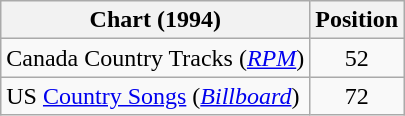<table class="wikitable sortable">
<tr>
<th scope="col">Chart (1994)</th>
<th scope="col">Position</th>
</tr>
<tr>
<td>Canada Country Tracks (<em><a href='#'>RPM</a></em>)</td>
<td align="center">52</td>
</tr>
<tr>
<td>US <a href='#'>Country Songs</a> (<em><a href='#'>Billboard</a></em>)</td>
<td align="center">72</td>
</tr>
</table>
